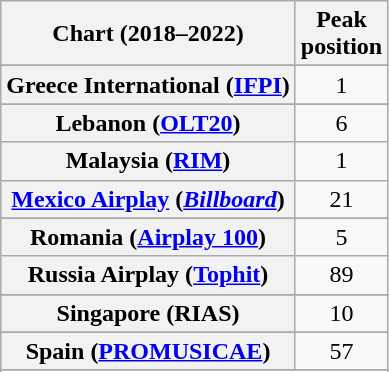<table class="wikitable sortable plainrowheaders" style="text-align:center">
<tr>
<th scope="col">Chart (2018–2022)</th>
<th scope="col">Peak<br> position</th>
</tr>
<tr>
</tr>
<tr>
</tr>
<tr>
</tr>
<tr>
</tr>
<tr>
</tr>
<tr>
</tr>
<tr>
</tr>
<tr>
</tr>
<tr>
</tr>
<tr>
</tr>
<tr>
</tr>
<tr>
</tr>
<tr>
<th scope="row">Greece International (<a href='#'>IFPI</a>)</th>
<td>1</td>
</tr>
<tr>
</tr>
<tr>
</tr>
<tr>
</tr>
<tr>
</tr>
<tr>
<th scope="row">Lebanon (<a href='#'>OLT20</a>)</th>
<td>6</td>
</tr>
<tr>
<th scope="row">Malaysia (<a href='#'>RIM</a>)</th>
<td>1</td>
</tr>
<tr>
<th scope="row"><a href='#'>Mexico Airplay</a> (<em><a href='#'>Billboard</a></em>)</th>
<td>21</td>
</tr>
<tr>
</tr>
<tr>
</tr>
<tr>
</tr>
<tr>
</tr>
<tr>
</tr>
<tr>
<th scope="row">Romania (<a href='#'>Airplay 100</a>)</th>
<td>5</td>
</tr>
<tr>
<th scope="row">Russia Airplay (<a href='#'>Tophit</a>)</th>
<td>89</td>
</tr>
<tr>
</tr>
<tr>
<th scope="row">Singapore (RIAS)</th>
<td>10</td>
</tr>
<tr>
</tr>
<tr>
</tr>
<tr>
<th scope="row">Spain (<a href='#'>PROMUSICAE</a>)</th>
<td>57</td>
</tr>
<tr>
</tr>
<tr>
</tr>
<tr>
</tr>
<tr>
</tr>
<tr>
</tr>
<tr>
</tr>
<tr>
</tr>
</table>
